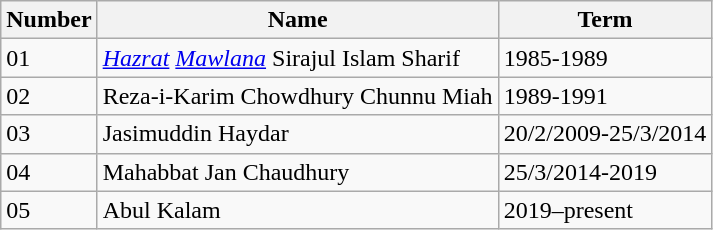<table class="wikitable">
<tr>
<th>Number</th>
<th>Name</th>
<th>Term</th>
</tr>
<tr>
<td>01</td>
<td><em><a href='#'>Hazrat</a> <a href='#'>Mawlana</a></em> Sirajul Islam Sharif</td>
<td>1985-1989</td>
</tr>
<tr>
<td>02</td>
<td>Reza-i-Karim Chowdhury Chunnu Miah</td>
<td>1989-1991</td>
</tr>
<tr>
<td>03</td>
<td>Jasimuddin Haydar</td>
<td>20/2/2009-25/3/2014</td>
</tr>
<tr>
<td>04</td>
<td>Mahabbat Jan Chaudhury</td>
<td>25/3/2014-2019</td>
</tr>
<tr>
<td>05</td>
<td>Abul Kalam</td>
<td>2019–present</td>
</tr>
</table>
